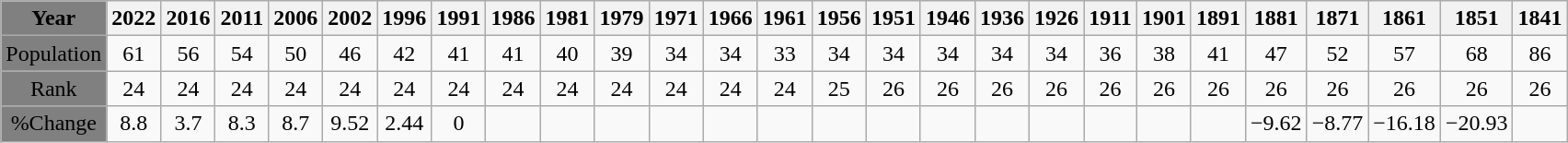<table class="wikitable">
<tr>
<th style="background:grey;">Year</th>
<th>2022</th>
<th>2016</th>
<th>2011</th>
<th>2006</th>
<th>2002</th>
<th>1996</th>
<th>1991</th>
<th>1986</th>
<th>1981</th>
<th>1979</th>
<th>1971</th>
<th>1966</th>
<th>1961</th>
<th>1956</th>
<th>1951</th>
<th>1946</th>
<th>1936</th>
<th>1926</th>
<th>1911</th>
<th>1901</th>
<th>1891</th>
<th>1881</th>
<th>1871</th>
<th>1861</th>
<th>1851</th>
<th>1841</th>
</tr>
<tr align="center">
<td style="background:grey;">Population</td>
<td>61</td>
<td>56</td>
<td>54</td>
<td>50</td>
<td>46</td>
<td>42</td>
<td>41</td>
<td>41</td>
<td>40</td>
<td>39</td>
<td>34</td>
<td>34</td>
<td>33</td>
<td>34</td>
<td>34</td>
<td>34</td>
<td>34</td>
<td>34</td>
<td>36</td>
<td>38</td>
<td>41</td>
<td>47</td>
<td>52</td>
<td>57</td>
<td>68</td>
<td>86</td>
</tr>
<tr align="center">
<td style="background:grey;">Rank</td>
<td>24</td>
<td>24</td>
<td>24</td>
<td>24</td>
<td>24</td>
<td>24</td>
<td>24</td>
<td>24</td>
<td>24</td>
<td>24</td>
<td>24</td>
<td>24</td>
<td>24</td>
<td>25</td>
<td>26</td>
<td>26</td>
<td>26</td>
<td>26</td>
<td>26</td>
<td>26</td>
<td>26</td>
<td>26</td>
<td>26</td>
<td>26</td>
<td>26</td>
<td>26</td>
</tr>
<tr align="center">
<td style="background:grey;">%Change</td>
<td>8.8</td>
<td>3.7</td>
<td>8.3</td>
<td>8.7</td>
<td>9.52</td>
<td>2.44</td>
<td>0</td>
<td></td>
<td></td>
<td></td>
<td></td>
<td></td>
<td></td>
<td></td>
<td></td>
<td></td>
<td></td>
<td></td>
<td></td>
<td></td>
<td></td>
<td>−9.62</td>
<td>−8.77</td>
<td>−16.18</td>
<td>−20.93</td>
<td></td>
</tr>
</table>
